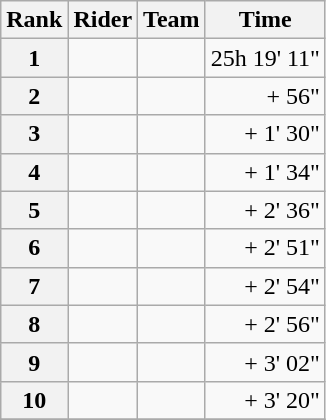<table class="wikitable" margin-bottom:0;">
<tr>
<th scope="col">Rank</th>
<th scope="col">Rider</th>
<th scope="col">Team</th>
<th scope="col">Time</th>
</tr>
<tr>
<th scope="row">1</th>
<td> </td>
<td></td>
<td align="right">25h 19' 11"</td>
</tr>
<tr>
<th scope="row">2</th>
<td></td>
<td></td>
<td align="right">+ 56"</td>
</tr>
<tr>
<th scope="row">3</th>
<td></td>
<td></td>
<td align="right">+ 1' 30"</td>
</tr>
<tr>
<th scope="row">4</th>
<td> </td>
<td></td>
<td align="right">+ 1' 34"</td>
</tr>
<tr>
<th scope="row">5</th>
<td></td>
<td></td>
<td align="right">+ 2' 36"</td>
</tr>
<tr>
<th scope="row">6</th>
<td></td>
<td></td>
<td align="right">+ 2' 51"</td>
</tr>
<tr>
<th scope="row">7</th>
<td></td>
<td></td>
<td align="right">+ 2' 54"</td>
</tr>
<tr>
<th scope="row">8</th>
<td></td>
<td></td>
<td align="right">+ 2' 56"</td>
</tr>
<tr>
<th scope="row">9</th>
<td></td>
<td></td>
<td align="right">+ 3' 02"</td>
</tr>
<tr>
<th scope="row">10</th>
<td></td>
<td></td>
<td align="right">+ 3' 20"</td>
</tr>
<tr>
</tr>
</table>
